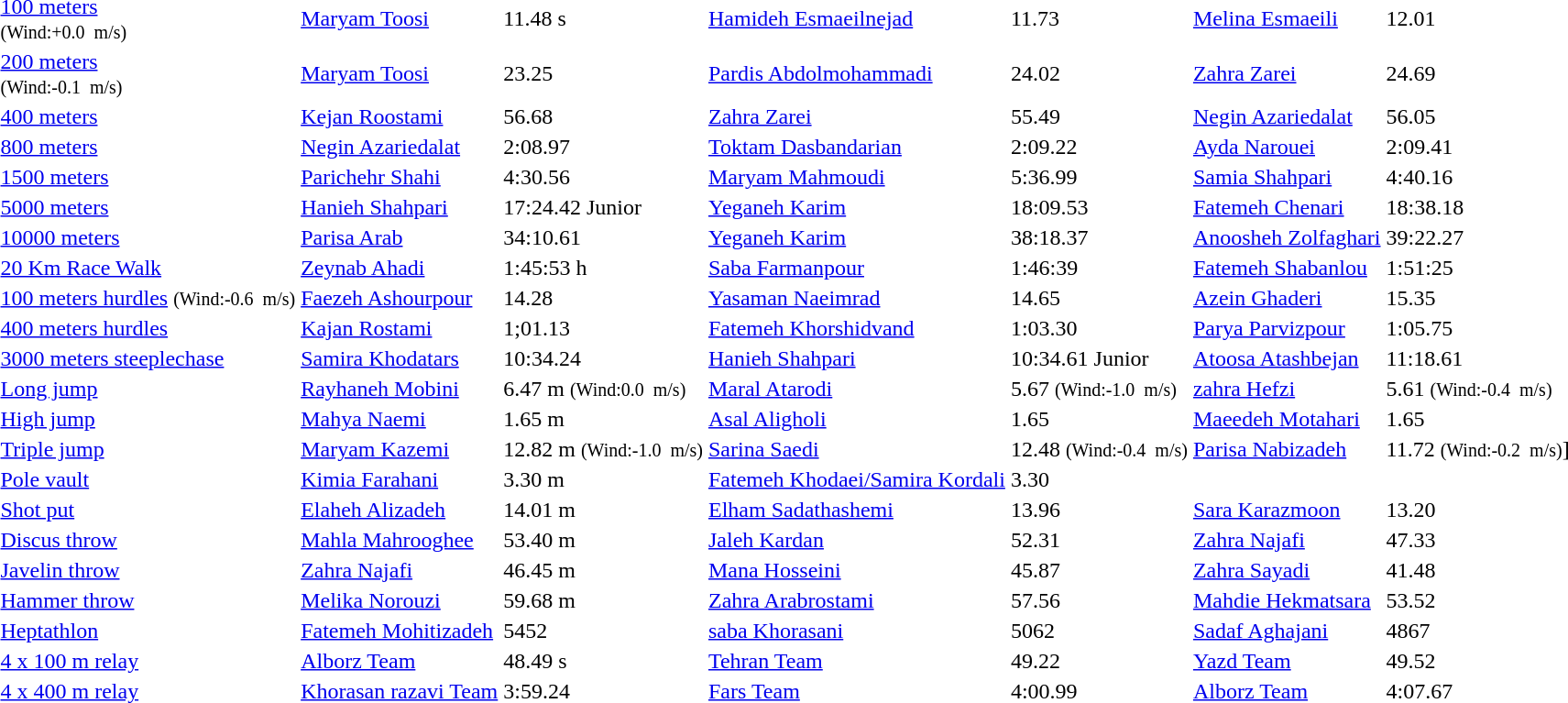<table>
<tr>
<td><a href='#'>100 meters</a><br> <small>(Wind:+0.0  m/s)</small></td>
<td><a href='#'>Maryam Toosi</a></td>
<td>11.48 s</td>
<td><a href='#'>Hamideh Esmaeilnejad</a></td>
<td>11.73</td>
<td><a href='#'>Melina Esmaeili</a></td>
<td>12.01</td>
</tr>
<tr>
<td><a href='#'>200 meters</a><br> <small>(Wind:-0.1  m/s)</small></td>
<td><a href='#'>Maryam Toosi</a></td>
<td>23.25</td>
<td><a href='#'>Pardis Abdolmohammadi</a></td>
<td>24.02</td>
<td><a href='#'>Zahra Zarei</a></td>
<td>24.69</td>
</tr>
<tr>
<td><a href='#'>400 meters</a></td>
<td><a href='#'>Kejan Roostami</a></td>
<td>56.68</td>
<td><a href='#'>Zahra Zarei</a></td>
<td>55.49</td>
<td><a href='#'>Negin Azariedalat</a></td>
<td>56.05</td>
</tr>
<tr>
<td><a href='#'>800 meters</a></td>
<td><a href='#'>Negin Azariedalat</a></td>
<td>2:08.97</td>
<td><a href='#'>Toktam Dasbandarian</a></td>
<td>2:09.22</td>
<td><a href='#'>Ayda Narouei</a></td>
<td>2:09.41</td>
</tr>
<tr>
<td><a href='#'>1500 meters</a></td>
<td><a href='#'>Parichehr Shahi</a></td>
<td>4:30.56</td>
<td><a href='#'>Maryam Mahmoudi</a></td>
<td>5:36.99</td>
<td><a href='#'>Samia Shahpari</a></td>
<td>4:40.16</td>
</tr>
<tr>
<td><a href='#'>5000 meters</a></td>
<td><a href='#'>Hanieh Shahpari</a></td>
<td>17:24.42 Junior </td>
<td><a href='#'>Yeganeh Karim</a></td>
<td>18:09.53</td>
<td><a href='#'>Fatemeh Chenari</a></td>
<td>18:38.18</td>
</tr>
<tr>
<td><a href='#'>10000 meters</a></td>
<td><a href='#'>Parisa Arab</a></td>
<td>34:10.61 </td>
<td><a href='#'>Yeganeh Karim</a></td>
<td>38:18.37</td>
<td><a href='#'>Anoosheh Zolfaghari</a></td>
<td>39:22.27</td>
</tr>
<tr>
<td><a href='#'>20 Km Race Walk</a></td>
<td><a href='#'>Zeynab Ahadi</a></td>
<td>1:45:53 h</td>
<td><a href='#'>Saba Farmanpour</a></td>
<td>1:46:39</td>
<td><a href='#'>Fatemeh Shabanlou</a></td>
<td>1:51:25</td>
</tr>
<tr>
<td><a href='#'>100 meters hurdles</a> <small>(Wind:-0.6  m/s)</small></td>
<td><a href='#'>Faezeh Ashourpour</a></td>
<td>14.28</td>
<td><a href='#'>Yasaman Naeimrad</a></td>
<td>14.65</td>
<td><a href='#'>Azein Ghaderi</a></td>
<td>15.35</td>
</tr>
<tr>
<td><a href='#'>400 meters hurdles</a></td>
<td><a href='#'>Kajan Rostami</a></td>
<td>1;01.13</td>
<td><a href='#'>Fatemeh Khorshidvand</a></td>
<td>1:03.30</td>
<td><a href='#'>Parya Parvizpour</a></td>
<td>1:05.75</td>
</tr>
<tr>
<td><a href='#'>3000 meters steeplechase</a></td>
<td><a href='#'>Samira Khodatars</a></td>
<td>10:34.24 </td>
<td><a href='#'>Hanieh Shahpari</a></td>
<td>10:34.61 Junior </td>
<td><a href='#'>Atoosa Atashbejan</a></td>
<td>11:18.61</td>
</tr>
<tr>
<td><a href='#'>Long jump</a></td>
<td><a href='#'>Rayhaneh Mobini</a></td>
<td>6.47 m <small>(Wind:0.0  m/s)</small></td>
<td><a href='#'>Maral Atarodi</a></td>
<td>5.67 <small>(Wind:-1.0  m/s)</small></td>
<td><a href='#'>zahra Hefzi</a></td>
<td>5.61 <small>(Wind:-0.4  m/s)</small></td>
</tr>
<tr>
<td><a href='#'>High jump</a></td>
<td><a href='#'>Mahya Naemi</a></td>
<td>1.65 m</td>
<td><a href='#'>Asal Aligholi</a></td>
<td>1.65</td>
<td><a href='#'>Maeedeh Motahari</a></td>
<td>1.65</td>
</tr>
<tr>
<td><a href='#'>Triple jump</a></td>
<td><a href='#'>Maryam Kazemi</a></td>
<td>12.82 m <small>(Wind:-1.0  m/s)</small></td>
<td><a href='#'>Sarina Saedi</a></td>
<td>12.48 <small>(Wind:-0.4  m/s)</small></td>
<td><a href='#'>Parisa Nabizadeh</a></td>
<td>11.72 <small>(Wind:-0.2  m/s)</small>]</td>
</tr>
<tr>
<td><a href='#'>Pole vault</a></td>
<td><a href='#'>Kimia Farahani</a></td>
<td>3.30 m</td>
<td><a href='#'>Fatemeh Khodaei/Samira Kordali</a></td>
<td>3.30</td>
</tr>
<tr>
<td><a href='#'>Shot put</a></td>
<td><a href='#'>Elaheh Alizadeh</a></td>
<td>14.01 m</td>
<td><a href='#'>Elham Sadathashemi</a></td>
<td>13.96</td>
<td><a href='#'>Sara Karazmoon</a></td>
<td>13.20</td>
</tr>
<tr>
<td><a href='#'>Discus throw</a></td>
<td><a href='#'>Mahla Mahrooghee</a></td>
<td>53.40 m</td>
<td><a href='#'>Jaleh Kardan</a></td>
<td>52.31</td>
<td><a href='#'>Zahra Najafi</a></td>
<td>47.33</td>
</tr>
<tr>
<td><a href='#'>Javelin throw</a></td>
<td><a href='#'>Zahra Najafi</a></td>
<td>46.45 m</td>
<td><a href='#'>Mana Hosseini</a></td>
<td>45.87</td>
<td><a href='#'>Zahra Sayadi</a></td>
<td>41.48</td>
</tr>
<tr>
<td><a href='#'>Hammer throw</a></td>
<td><a href='#'>Melika Norouzi</a></td>
<td>59.68 m</td>
<td><a href='#'>Zahra Arabrostami</a></td>
<td>57.56</td>
<td><a href='#'>Mahdie Hekmatsara</a></td>
<td>53.52</td>
</tr>
<tr>
<td><a href='#'>Heptathlon</a></td>
<td><a href='#'>Fatemeh Mohitizadeh</a></td>
<td>5452</td>
<td><a href='#'>saba Khorasani</a></td>
<td>5062</td>
<td><a href='#'>Sadaf Aghajani</a></td>
<td>4867</td>
</tr>
<tr>
<td><a href='#'>4 x 100 m relay</a></td>
<td><a href='#'>Alborz Team</a></td>
<td>48.49 s</td>
<td><a href='#'>Tehran Team</a></td>
<td>49.22</td>
<td><a href='#'>Yazd Team</a></td>
<td>49.52</td>
</tr>
<tr>
<td><a href='#'>4 x 400 m relay</a></td>
<td><a href='#'>Khorasan razavi Team</a></td>
<td>3:59.24</td>
<td><a href='#'>Fars Team</a></td>
<td>4:00.99</td>
<td><a href='#'>Alborz Team</a></td>
<td>4:07.67</td>
</tr>
</table>
